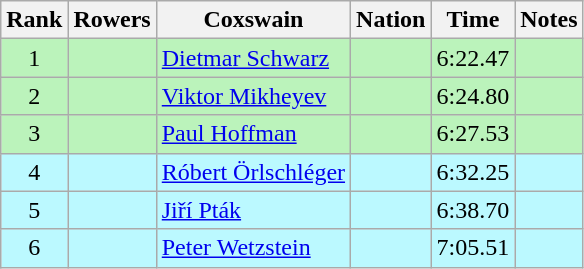<table class="wikitable sortable" style="text-align:center">
<tr>
<th>Rank</th>
<th>Rowers</th>
<th>Coxswain</th>
<th>Nation</th>
<th>Time</th>
<th>Notes</th>
</tr>
<tr bgcolor=bbf3bb>
<td>1</td>
<td></td>
<td align=left><a href='#'>Dietmar Schwarz</a></td>
<td align=left></td>
<td>6:22.47</td>
<td></td>
</tr>
<tr bgcolor=bbf3bb>
<td>2</td>
<td></td>
<td align=left><a href='#'>Viktor Mikheyev</a></td>
<td align=left></td>
<td>6:24.80</td>
<td></td>
</tr>
<tr bgcolor=bbf3bb>
<td>3</td>
<td></td>
<td align=left><a href='#'>Paul Hoffman</a></td>
<td align=left></td>
<td>6:27.53</td>
<td></td>
</tr>
<tr bgcolor=bbf9ff>
<td>4</td>
<td></td>
<td align=left><a href='#'>Róbert Örlschléger</a></td>
<td align=left></td>
<td>6:32.25</td>
<td></td>
</tr>
<tr bgcolor=bbf9ff>
<td>5</td>
<td></td>
<td align=left><a href='#'>Jiří Pták</a></td>
<td align=left></td>
<td>6:38.70</td>
<td></td>
</tr>
<tr bgcolor=bbf9ff>
<td>6</td>
<td></td>
<td align=left><a href='#'>Peter Wetzstein</a></td>
<td align=left></td>
<td>7:05.51</td>
<td></td>
</tr>
</table>
